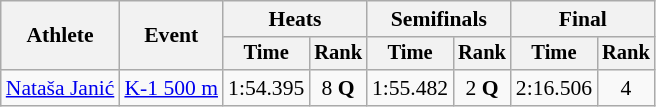<table class=wikitable style="font-size:90%">
<tr>
<th rowspan="2">Athlete</th>
<th rowspan="2">Event</th>
<th colspan=2>Heats</th>
<th colspan=2>Semifinals</th>
<th colspan=2>Final</th>
</tr>
<tr style="font-size:95%">
<th>Time</th>
<th>Rank</th>
<th>Time</th>
<th>Rank</th>
<th>Time</th>
<th>Rank</th>
</tr>
<tr align=center>
<td align=left><a href='#'>Nataša Janić</a></td>
<td align=left><a href='#'>K-1 500 m</a></td>
<td>1:54.395</td>
<td>8 <strong>Q</strong></td>
<td>1:55.482</td>
<td>2 <strong>Q</strong></td>
<td>2:16.506</td>
<td>4</td>
</tr>
</table>
